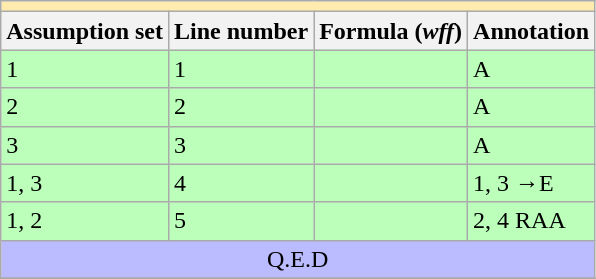<table class="wikitable">
<tr>
<td align="center" bgcolor="#FFEBAD" colspan="4"></td>
</tr>
<tr>
<th>Assumption set</th>
<th>Line number</th>
<th>Formula (<em>wff</em>)</th>
<th>Annotation</th>
</tr>
<tr>
<td bgcolor="#bbffbb">1</td>
<td bgcolor="#bbffbb">1</td>
<td bgcolor="#bbffbb"></td>
<td bgcolor="#bbffbb">A</td>
</tr>
<tr>
<td bgcolor="#bbffbb">2</td>
<td bgcolor="#bbffbb">2</td>
<td bgcolor="#bbffbb"></td>
<td bgcolor="#bbffbb">A</td>
</tr>
<tr>
<td bgcolor="#bbffbb">3</td>
<td bgcolor="#bbffbb">3</td>
<td bgcolor="#bbffbb"></td>
<td bgcolor="#bbffbb">A</td>
</tr>
<tr>
<td bgcolor="#bbffbb">1, 3</td>
<td bgcolor="#bbffbb">4</td>
<td bgcolor="#bbffbb"></td>
<td bgcolor="#bbffbb">1, 3 →E</td>
</tr>
<tr>
<td bgcolor="#bbffbb">1, 2</td>
<td bgcolor="#bbffbb">5</td>
<td bgcolor="#bbffbb"></td>
<td bgcolor="#bbffbb">2, 4 RAA</td>
</tr>
<tr>
<td align="center" bgcolor="#BBBBFF" colspan="4">Q.E.D</td>
</tr>
<tr>
</tr>
</table>
